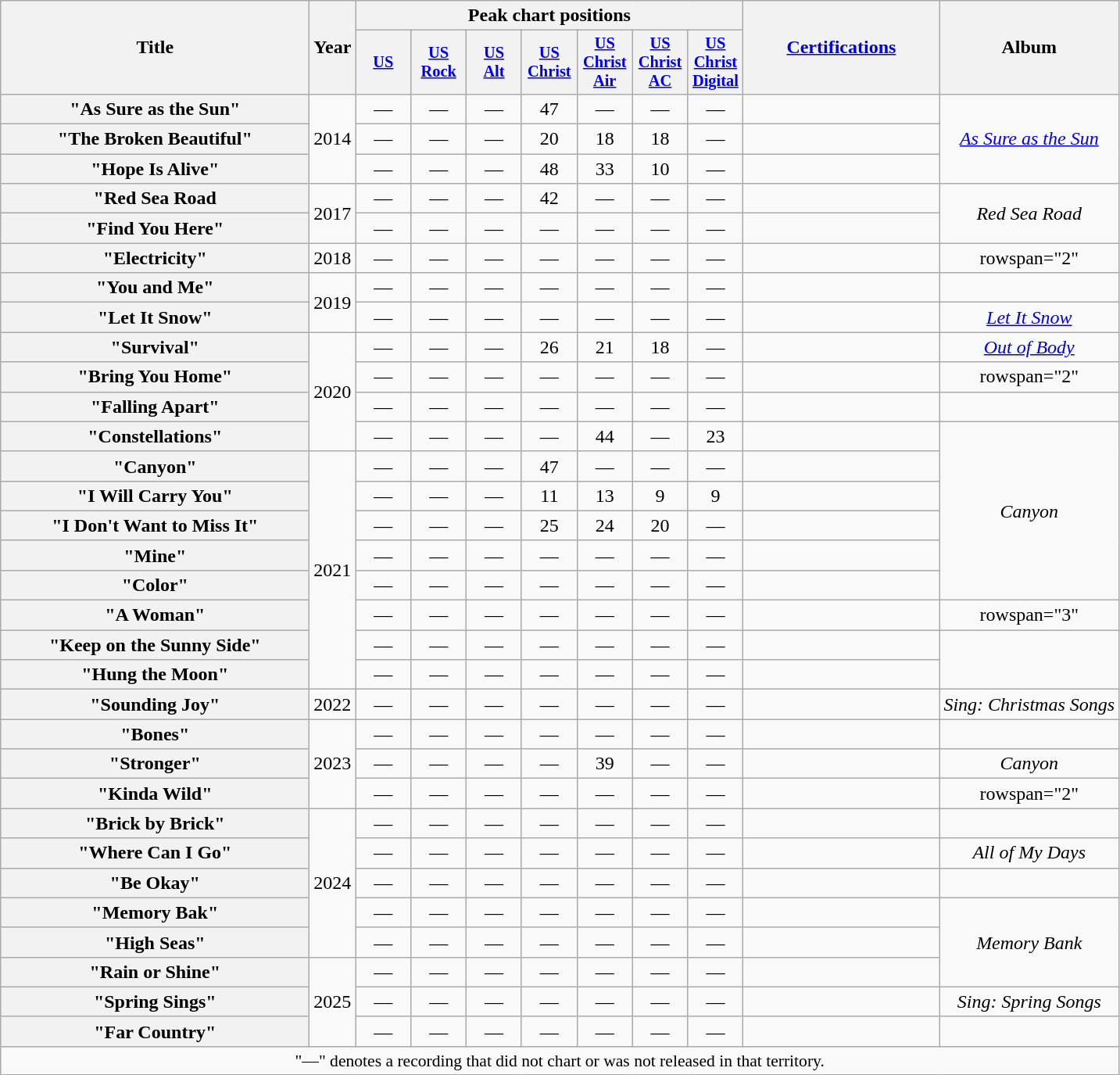<table class="wikitable plainrowheaders" style="text-align:center;">
<tr>
<th rowspan="2" scope="col" style="width:16em;">Title</th>
<th rowspan="2" scope="col">Year</th>
<th colspan="7" scope="col">Peak chart positions</th>
<th rowspan="2" scope="col" style="width:10em;"><a href='#'>Certifications</a></th>
<th rowspan="2" scope="col">Album</th>
</tr>
<tr>
<th scope="col" style="width:3em;font-size:85%;"><a href='#'>US</a><br></th>
<th scope="col" style="width:3em;font-size:85%;"><a href='#'>US<br>Rock</a><br></th>
<th scope="col" style="width:3em;font-size:85%;"><a href='#'>US<br>Alt</a><br></th>
<th scope="col" style="width:3em;font-size:85%;"><a href='#'>US<br>Christ</a><br></th>
<th scope="col" style="width:3em;font-size:85%;"><a href='#'>US<br>Christ<br>Air</a><br></th>
<th scope="col" style="width:3em;font-size:85%;"><a href='#'>US<br>Christ<br>AC</a><br></th>
<th scope="col" style="width:3em;font-size:85%;"><a href='#'>US<br>Christ<br>Digital</a><br></th>
</tr>
<tr>
<th scope="row">"As Sure as the Sun"</th>
<td rowspan="3">2014</td>
<td>—</td>
<td>—</td>
<td>—</td>
<td>47</td>
<td>—</td>
<td>—</td>
<td>—</td>
<td></td>
<td rowspan="3"><em><a href='#'>As Sure as the Sun</a></em></td>
</tr>
<tr>
<th scope="row">"The Broken Beautiful"</th>
<td>—</td>
<td>—</td>
<td>—</td>
<td>20</td>
<td>18</td>
<td>18</td>
<td>—</td>
<td></td>
</tr>
<tr>
<th scope="row">"Hope Is Alive"</th>
<td>—</td>
<td>—</td>
<td>—</td>
<td>48</td>
<td>33</td>
<td>10</td>
<td>—</td>
<td></td>
</tr>
<tr>
<th scope="row">"Red Sea Road</th>
<td rowspan="2">2017</td>
<td>—</td>
<td>—</td>
<td>—</td>
<td>42</td>
<td>—</td>
<td>—</td>
<td>—</td>
<td></td>
<td rowspan="2"><em>Red Sea Road</em></td>
</tr>
<tr>
<th scope="row">"Find You Here"</th>
<td>—</td>
<td>—</td>
<td>—</td>
<td>—</td>
<td>—</td>
<td>—</td>
<td>—</td>
<td></td>
</tr>
<tr>
<th scope="row">"Electricity"<br></th>
<td>2018</td>
<td>—</td>
<td>—</td>
<td>—</td>
<td>—</td>
<td>—</td>
<td>—</td>
<td>—</td>
<td></td>
<td>rowspan="2" </td>
</tr>
<tr>
<th scope="row">"You and Me"<br></th>
<td rowspan="2">2019</td>
<td>—</td>
<td>—</td>
<td>—</td>
<td>—</td>
<td>—</td>
<td>—</td>
<td>—</td>
<td></td>
</tr>
<tr>
<th scope="row">"Let It Snow"<br></th>
<td>—</td>
<td>—</td>
<td>—</td>
<td>—</td>
<td>—</td>
<td>—</td>
<td>—</td>
<td></td>
<td><em><a href='#'>Let It Snow</a></em></td>
</tr>
<tr>
<th scope="row">"Survival"<br></th>
<td rowspan="4">2020</td>
<td>—</td>
<td>—</td>
<td>—</td>
<td>26</td>
<td>21</td>
<td>18</td>
<td>—</td>
<td></td>
<td><em><a href='#'>Out of Body</a></em></td>
</tr>
<tr>
<th scope="row">"Bring You Home"<br></th>
<td>—</td>
<td>—</td>
<td>—</td>
<td>—</td>
<td>—</td>
<td>—</td>
<td>—</td>
<td></td>
<td>rowspan="2" </td>
</tr>
<tr>
<th scope="row">"Falling Apart"<br></th>
<td>—</td>
<td>—</td>
<td>—</td>
<td>—</td>
<td>—</td>
<td>—</td>
<td>—</td>
<td></td>
</tr>
<tr>
<th scope="row">"Constellations"</th>
<td>—</td>
<td>—</td>
<td>—</td>
<td>—</td>
<td>44</td>
<td>—</td>
<td>23</td>
<td></td>
<td rowspan="6"><em>Canyon</em></td>
</tr>
<tr>
<th scope="row">"Canyon"</th>
<td rowspan="8">2021</td>
<td>—</td>
<td>—</td>
<td>—</td>
<td>47</td>
<td>—</td>
<td>—</td>
<td>—</td>
<td></td>
</tr>
<tr>
<th scope="row">"I Will Carry You"</th>
<td>—</td>
<td>—</td>
<td>—</td>
<td>11</td>
<td>13</td>
<td>9</td>
<td>9</td>
<td></td>
</tr>
<tr>
<th scope="row">"I Don't Want to Miss It"</th>
<td>—</td>
<td>—</td>
<td>—</td>
<td>25</td>
<td>24</td>
<td>20</td>
<td>—</td>
<td></td>
</tr>
<tr>
<th scope="row">"Mine"<br></th>
<td>—</td>
<td>—</td>
<td>—</td>
<td>—</td>
<td>—</td>
<td>—</td>
<td>—</td>
<td></td>
</tr>
<tr>
<th scope="row">"Color"</th>
<td>—</td>
<td>—</td>
<td>—</td>
<td>—</td>
<td>—</td>
<td>—</td>
<td>—</td>
<td></td>
</tr>
<tr>
<th scope="row">"A Woman"<br></th>
<td>—</td>
<td>—</td>
<td>—</td>
<td>—</td>
<td>—</td>
<td>—</td>
<td>—</td>
<td></td>
<td>rowspan="3" </td>
</tr>
<tr>
<th scope="row">"Keep on the Sunny Side"<br></th>
<td>—</td>
<td>—</td>
<td>—</td>
<td>—</td>
<td>—</td>
<td>—</td>
<td>—</td>
<td></td>
</tr>
<tr>
<th scope="row">"Hung the Moon"<br></th>
<td>—</td>
<td>—</td>
<td>—</td>
<td>—</td>
<td>—</td>
<td>—</td>
<td>—</td>
<td></td>
</tr>
<tr>
<th scope="row">"Sounding Joy"</th>
<td>2022</td>
<td>—</td>
<td>—</td>
<td>—</td>
<td>—</td>
<td>—</td>
<td>—</td>
<td>—</td>
<td></td>
<td><em>Sing: Christmas Songs</em></td>
</tr>
<tr>
<th scope="row">"Bones"<br></th>
<td rowspan="3">2023</td>
<td>—</td>
<td>—</td>
<td>—</td>
<td>—</td>
<td>—</td>
<td>—</td>
<td>—</td>
<td></td>
<td></td>
</tr>
<tr>
<th scope="row">"Stronger"</th>
<td>—</td>
<td>—</td>
<td>—</td>
<td>—</td>
<td>39</td>
<td>—</td>
<td>—</td>
<td></td>
<td><em>Canyon</em></td>
</tr>
<tr>
<th scope="row">"Kinda Wild"<br></th>
<td>—</td>
<td>—</td>
<td>—</td>
<td>—</td>
<td>—</td>
<td>—</td>
<td>—</td>
<td></td>
<td>rowspan="2" </td>
</tr>
<tr>
<th scope="row">"Brick by Brick"<br></th>
<td rowspan="5">2024</td>
<td>—</td>
<td>—</td>
<td>—</td>
<td>—</td>
<td>—</td>
<td>—</td>
<td>—</td>
<td></td>
</tr>
<tr>
<th scope="row">"Where Can I Go"</th>
<td>—</td>
<td>—</td>
<td>—</td>
<td>—</td>
<td>—</td>
<td>—</td>
<td>—</td>
<td></td>
<td><em>All of My Days</em></td>
</tr>
<tr>
<th scope="row">"Be Okay"<br></th>
<td>—</td>
<td>—</td>
<td>—</td>
<td>—</td>
<td>—</td>
<td>—</td>
<td>—</td>
<td></td>
<td></td>
</tr>
<tr>
<th scope="row">"Memory Bak"<br></th>
<td>—</td>
<td>—</td>
<td>—</td>
<td>—</td>
<td>—</td>
<td>—</td>
<td>—</td>
<td></td>
<td rowspan="3"><em>Memory Bank</em></td>
</tr>
<tr>
<th scope="row">"High Seas"<br></th>
<td>—</td>
<td>—</td>
<td>—</td>
<td>—</td>
<td>—</td>
<td>—</td>
<td>—</td>
<td></td>
</tr>
<tr>
<th scope="row">"Rain or Shine"<br></th>
<td rowspan="3">2025</td>
<td>—</td>
<td>—</td>
<td>—</td>
<td>—</td>
<td>—</td>
<td>—</td>
<td>—</td>
<td></td>
</tr>
<tr>
<th scope="row">"Spring Sings"</th>
<td>—</td>
<td>—</td>
<td>—</td>
<td>—</td>
<td>—</td>
<td>—</td>
<td>—</td>
<td></td>
<td><em>Sing: Spring Songs</em></td>
</tr>
<tr>
<th scope="row">"Far Country"</th>
<td>—</td>
<td>—</td>
<td>—</td>
<td>—</td>
<td>—</td>
<td>—</td>
<td>—</td>
<td></td>
<td></td>
</tr>
<tr>
<td colspan="11" style="font-size:90%">"—" denotes a recording that did not chart or was not released in that territory.</td>
</tr>
</table>
